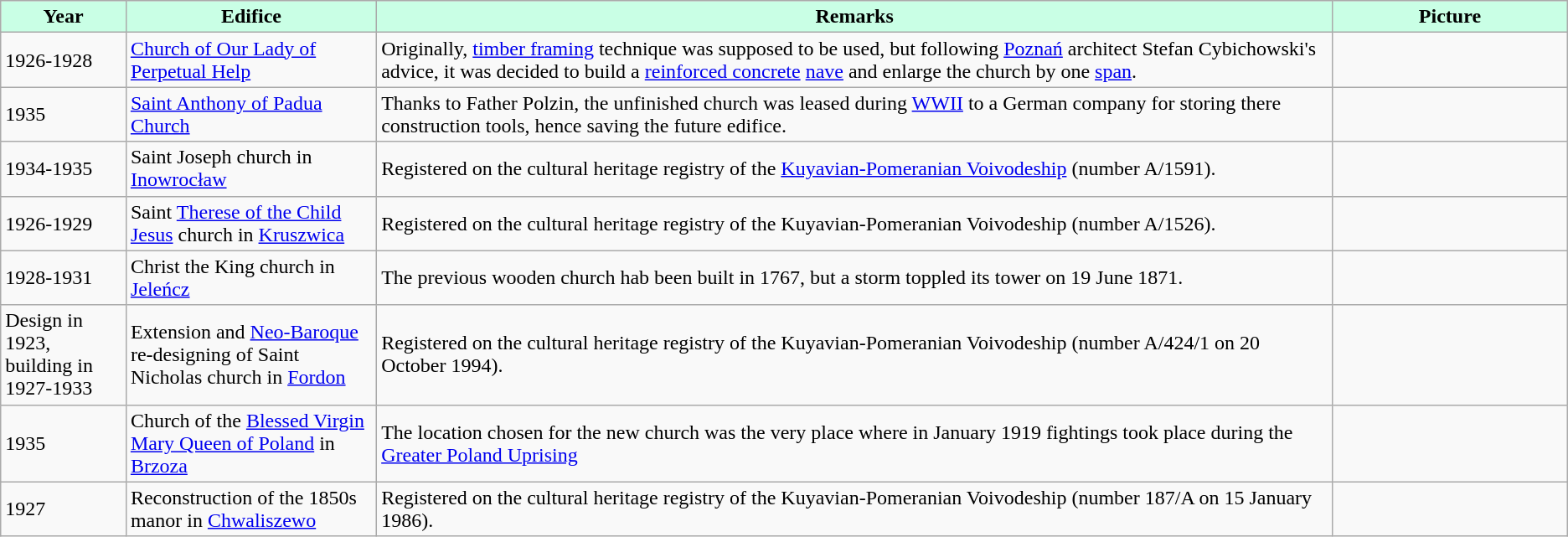<table class="wikitable" style="flex:30em">
<tr align="center" bgcolor="#C9FFE5">
<td width=8%><strong>Year</strong></td>
<td width=16%><strong>Edifice</strong></td>
<td width=61%><strong>Remarks</strong></td>
<td width=15%><strong>Picture</strong></td>
</tr>
<tr ----bgcolor="#FFFFFF">
<td>1926-1928</td>
<td><a href='#'>Church of Our Lady of Perpetual Help</a></td>
<td>Originally, <a href='#'>timber framing</a> technique was supposed to be used, but following <a href='#'>Poznań</a> architect Stefan Cybichowski's advice, it was decided to build a <a href='#'>reinforced concrete</a> <a href='#'>nave</a> and enlarge the church by one <a href='#'>span</a>.</td>
<td></td>
</tr>
<tr>
<td>1935</td>
<td><a href='#'>Saint Anthony of Padua Church</a></td>
<td>Thanks to Father Polzin, the unfinished church was leased during <a href='#'>WWII</a> to a German company for storing there construction tools, hence saving the future edifice.</td>
<td></td>
</tr>
<tr ----bgcolor="#FFFFFF">
<td>1934-1935</td>
<td>Saint Joseph church in <a href='#'>Inowrocław</a></td>
<td>Registered on the cultural heritage registry of the <a href='#'>Kuyavian-Pomeranian Voivodeship</a> (number A/1591).</td>
<td></td>
</tr>
<tr>
<td>1926-1929</td>
<td>Saint <a href='#'>Therese of the Child Jesus</a> church in <a href='#'>Kruszwica</a></td>
<td>Registered on the cultural heritage registry of the Kuyavian-Pomeranian Voivodeship (number A/1526).</td>
<td></td>
</tr>
<tr ----bgcolor="#FFFFFF">
<td>1928-1931</td>
<td>Christ the King church in <a href='#'>Jeleńcz</a></td>
<td>The previous wooden church hab been built in 1767, but a storm toppled its tower on 19 June 1871.</td>
<td></td>
</tr>
<tr>
<td>Design in 1923, building in 1927-1933</td>
<td>Extension and <a href='#'>Neo-Baroque</a> re-designing of Saint Nicholas church in <a href='#'>Fordon</a></td>
<td>Registered on the cultural heritage registry of the Kuyavian-Pomeranian Voivodeship (number A/424/1 on 20 October 1994).</td>
<td></td>
</tr>
<tr ----bgcolor="#FFFFFF">
<td>1935</td>
<td>Church of the <a href='#'>Blessed Virgin Mary Queen of Poland</a> in <a href='#'>Brzoza</a></td>
<td>The location chosen for the new church was the very place where in January 1919 fightings took place during the <a href='#'>Greater Poland Uprising</a></td>
<td></td>
</tr>
<tr>
<td>1927</td>
<td>Reconstruction of the 1850s manor in <a href='#'>Chwaliszewo</a></td>
<td>Registered on the cultural heritage registry of the Kuyavian-Pomeranian Voivodeship (number 187/A on 15 January 1986).</td>
<td></td>
</tr>
</table>
